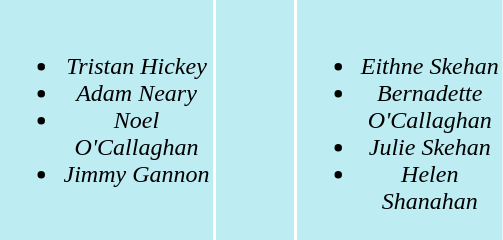<table>
<tr align=center bgcolor="#bdecf3">
<td width="140" valign="top"><br><ul><li><em>Tristan Hickey</em></li><li><em>Adam Neary</em></li><li><em>Noel O'Callaghan</em></li><li><em>Jimmy Gannon</em></li></ul></td>
<td width="50"><em> </em></td>
<td width="135" valign="top"><br><ul><li><em>Eithne Skehan</em></li><li><em>Bernadette O'Callaghan</em></li><li><em>Julie Skehan</em></li><li><em>Helen Shanahan</em></li></ul></td>
</tr>
</table>
